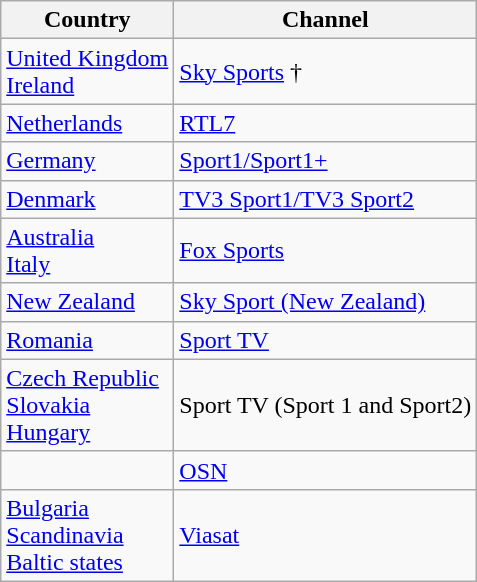<table class="wikitable" style="font-size:100%; text-align:left">
<tr>
<th>Country</th>
<th>Channel</th>
</tr>
<tr>
<td> <a href='#'>United Kingdom</a><br> <a href='#'>Ireland</a></td>
<td><a href='#'>Sky Sports</a> †</td>
</tr>
<tr>
<td> <a href='#'>Netherlands</a></td>
<td><a href='#'>RTL7</a></td>
</tr>
<tr>
<td> <a href='#'>Germany</a></td>
<td><a href='#'>Sport1/Sport1+</a></td>
</tr>
<tr>
<td> <a href='#'>Denmark</a></td>
<td><a href='#'>TV3 Sport1/TV3 Sport2</a></td>
</tr>
<tr>
<td> <a href='#'>Australia</a><br> <a href='#'>Italy</a></td>
<td><a href='#'>Fox Sports</a></td>
</tr>
<tr>
<td> <a href='#'>New Zealand</a></td>
<td><a href='#'>Sky Sport (New Zealand)</a></td>
</tr>
<tr>
<td> <a href='#'>Romania</a></td>
<td><a href='#'>Sport TV</a></td>
</tr>
<tr>
<td> <a href='#'>Czech Republic</a><br> <a href='#'>Slovakia</a><br> <a href='#'>Hungary</a></td>
<td>Sport TV (Sport 1 and Sport2)</td>
</tr>
<tr>
<td></td>
<td><a href='#'>OSN</a></td>
</tr>
<tr>
<td> <a href='#'>Bulgaria</a><br><a href='#'>Scandinavia</a><br><a href='#'>Baltic states</a></td>
<td><a href='#'>Viasat</a></td>
</tr>
</table>
